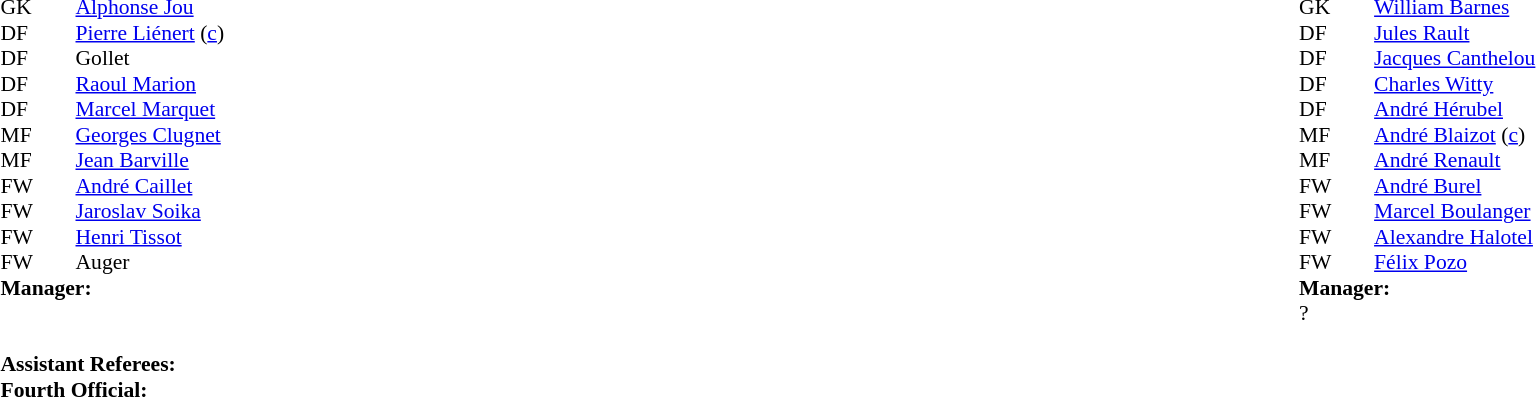<table width=100%>
<tr>
<td valign="top" width="50%"><br><table style=font-size:90% cellspacing=0 cellpadding=0>
<tr>
<td colspan="4"></td>
</tr>
<tr>
<th width=25></th>
<th width=25></th>
</tr>
<tr>
<td>GK</td>
<td><strong></strong></td>
<td> <a href='#'>Alphonse Jou</a></td>
</tr>
<tr>
<td>DF</td>
<td><strong></strong></td>
<td> <a href='#'>Pierre Liénert</a> (<a href='#'>c</a>)</td>
</tr>
<tr>
<td>DF</td>
<td><strong></strong></td>
<td> Gollet</td>
</tr>
<tr>
<td>DF</td>
<td><strong></strong></td>
<td> <a href='#'>Raoul Marion</a></td>
</tr>
<tr>
<td>DF</td>
<td><strong></strong></td>
<td> <a href='#'>Marcel Marquet</a></td>
</tr>
<tr>
<td>MF</td>
<td><strong></strong></td>
<td> <a href='#'>Georges Clugnet</a></td>
</tr>
<tr>
<td>MF</td>
<td><strong></strong></td>
<td> <a href='#'>Jean Barville</a></td>
</tr>
<tr>
<td>FW</td>
<td><strong></strong></td>
<td> <a href='#'>André Caillet</a></td>
</tr>
<tr>
<td>FW</td>
<td><strong></strong></td>
<td> <a href='#'>Jaroslav Soika</a></td>
</tr>
<tr>
<td>FW</td>
<td><strong></strong></td>
<td> <a href='#'>Henri Tissot</a></td>
</tr>
<tr>
<td>FW</td>
<td><strong></strong></td>
<td> Auger</td>
</tr>
<tr>
<td colspan=3><strong>Manager:</strong></td>
</tr>
<tr>
<td colspan=4><br><br><strong>Assistant Referees:</strong><br>
<strong>Fourth Official:</strong><br></td>
</tr>
</table>
</td>
<td valign="top" width="50%"><br><table style="font-size: 90%" cellspacing="0" cellpadding="0" align=center>
<tr>
<td colspan="4"></td>
</tr>
<tr>
<th width=25></th>
<th width=25></th>
</tr>
<tr>
<td>GK</td>
<td><strong></strong></td>
<td> <a href='#'>William Barnes</a></td>
</tr>
<tr>
<td>DF</td>
<td><strong></strong></td>
<td> <a href='#'>Jules Rault</a></td>
</tr>
<tr>
<td>DF</td>
<td><strong></strong></td>
<td> <a href='#'>Jacques Canthelou</a></td>
</tr>
<tr>
<td>DF</td>
<td><strong></strong></td>
<td> <a href='#'>Charles Witty</a></td>
</tr>
<tr>
<td>DF</td>
<td><strong></strong></td>
<td> <a href='#'>André Hérubel</a></td>
</tr>
<tr>
<td>MF</td>
<td><strong></strong></td>
<td> <a href='#'>André Blaizot</a> (<a href='#'>c</a>)</td>
</tr>
<tr>
<td>MF</td>
<td><strong></strong></td>
<td> <a href='#'>André Renault</a></td>
</tr>
<tr>
<td>FW</td>
<td><strong></strong></td>
<td> <a href='#'>André Burel</a></td>
</tr>
<tr>
<td>FW</td>
<td><strong></strong></td>
<td> <a href='#'>Marcel Boulanger</a></td>
</tr>
<tr>
<td>FW</td>
<td><strong></strong></td>
<td> <a href='#'>Alexandre Halotel</a></td>
</tr>
<tr>
<td>FW</td>
<td><strong></strong></td>
<td> <a href='#'>Félix Pozo</a></td>
</tr>
<tr>
<td colspan=3><strong>Manager:</strong></td>
</tr>
<tr>
<td colspan=4>?</td>
</tr>
</table>
</td>
</tr>
</table>
